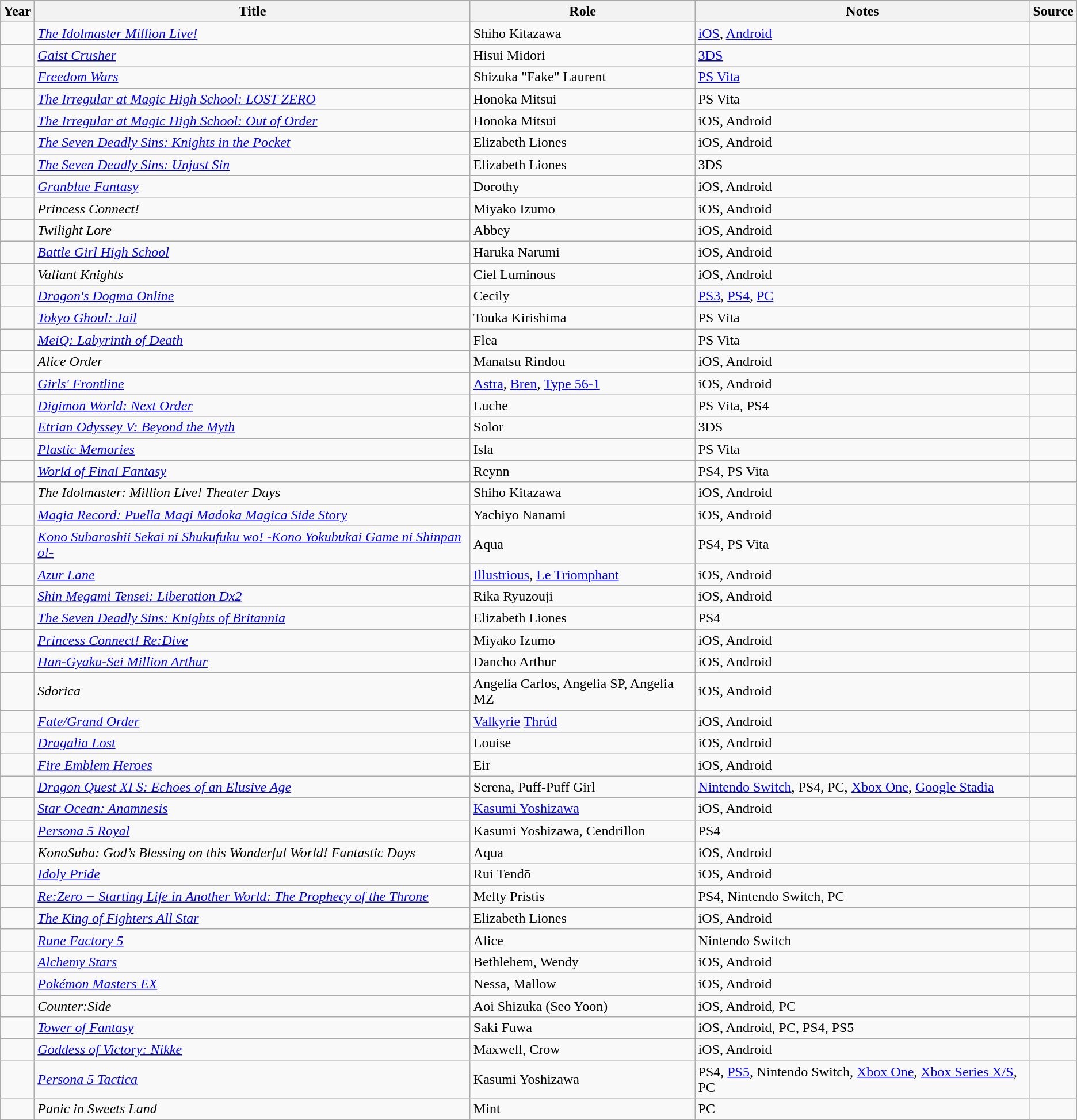<table class="wikitable sortable plainrowheaders">
<tr>
<th>Year</th>
<th>Title</th>
<th>Role</th>
<th class="unsortable">Notes</th>
<th class="unsortable">Source</th>
</tr>
<tr>
<td></td>
<td><em><a href='#'>The Idolmaster Million Live!</a></em></td>
<td>Shiho Kitazawa</td>
<td><a href='#'>iOS</a>, <a href='#'>Android</a></td>
<td></td>
</tr>
<tr>
<td></td>
<td><em><a href='#'>Gaist Crusher</a></em></td>
<td>Hisui Midori</td>
<td><a href='#'>3DS</a></td>
<td></td>
</tr>
<tr>
<td></td>
<td><em><a href='#'>Freedom Wars</a></em></td>
<td>Shizuka "Fake" Laurent</td>
<td><a href='#'>PS Vita</a></td>
<td></td>
</tr>
<tr>
<td></td>
<td><em><a href='#'>The Irregular at Magic High School: LOST ZERO</a></em></td>
<td>Honoka Mitsui</td>
<td>PS Vita</td>
<td></td>
</tr>
<tr>
<td></td>
<td><em><a href='#'>The Irregular at Magic High School: Out of Order</a></em></td>
<td>Honoka Mitsui</td>
<td>iOS, Android</td>
<td></td>
</tr>
<tr>
<td></td>
<td><em><a href='#'>The Seven Deadly Sins: Knights in the Pocket</a></em></td>
<td>Elizabeth Liones</td>
<td>iOS, Android</td>
<td></td>
</tr>
<tr>
<td></td>
<td><em><a href='#'>The Seven Deadly Sins: Unjust Sin</a></em></td>
<td>Elizabeth Liones</td>
<td>3DS</td>
<td></td>
</tr>
<tr>
<td></td>
<td><em><a href='#'>Granblue Fantasy</a></em></td>
<td>Dorothy</td>
<td>iOS, Android</td>
<td></td>
</tr>
<tr>
<td></td>
<td><em>Princess Connect!</em></td>
<td>Miyako Izumo</td>
<td>iOS, Android</td>
<td></td>
</tr>
<tr>
<td></td>
<td><em>Twilight Lore</em></td>
<td>Abbey</td>
<td>iOS, Android</td>
<td></td>
</tr>
<tr>
<td></td>
<td><em><a href='#'>Battle Girl High School</a></em></td>
<td>Haruka Narumi</td>
<td>iOS, Android</td>
<td></td>
</tr>
<tr>
<td></td>
<td><em>Valiant Knights</em></td>
<td>Ciel Luminous</td>
<td>iOS, Android</td>
<td></td>
</tr>
<tr>
<td></td>
<td><em><a href='#'>Dragon's Dogma Online</a></em></td>
<td>Cecily</td>
<td><a href='#'>PS3</a>, <a href='#'>PS4</a>, <a href='#'>PC</a></td>
<td></td>
</tr>
<tr>
<td></td>
<td><em><a href='#'>Tokyo Ghoul: Jail</a></em></td>
<td>Touka Kirishima</td>
<td>PS Vita</td>
<td></td>
</tr>
<tr>
<td></td>
<td><em><a href='#'>MeiQ: Labyrinth of Death</a></em></td>
<td>Flea</td>
<td>PS Vita</td>
<td></td>
</tr>
<tr>
<td></td>
<td><em>Alice Order</em></td>
<td>Manatsu Rindou</td>
<td>iOS, Android</td>
<td></td>
</tr>
<tr>
<td></td>
<td><em><a href='#'>Girls' Frontline</a></em></td>
<td><a href='#'>Astra</a>, <a href='#'>Bren</a>, <a href='#'>Type 56-1</a></td>
<td>iOS, Android</td>
<td></td>
</tr>
<tr>
<td></td>
<td><em><a href='#'>Digimon World: Next Order</a></em></td>
<td>Luche</td>
<td>PS Vita, PS4</td>
<td></td>
</tr>
<tr>
<td></td>
<td><em><a href='#'>Etrian Odyssey V: Beyond the Myth</a></em></td>
<td>Solor</td>
<td>3DS</td>
<td></td>
</tr>
<tr>
<td></td>
<td><em><a href='#'>Plastic Memories</a></em></td>
<td>Isla</td>
<td>PS Vita</td>
<td></td>
</tr>
<tr>
<td></td>
<td><em><a href='#'>World of Final Fantasy</a></em></td>
<td>Reynn</td>
<td>PS4, PS Vita</td>
<td></td>
</tr>
<tr>
<td></td>
<td><em>The Idolmaster: Million Live! Theater Days</em></td>
<td>Shiho Kitazawa</td>
<td>iOS, Android</td>
<td></td>
</tr>
<tr>
<td></td>
<td><em><a href='#'>Magia Record: Puella Magi Madoka Magica Side Story</a></em></td>
<td>Yachiyo Nanami</td>
<td>iOS, Android</td>
<td></td>
</tr>
<tr>
<td></td>
<td><em><a href='#'>Kono Subarashii Sekai ni Shukufuku wo! -Kono Yokubukai Game ni Shinpan o!-</a></em></td>
<td>Aqua</td>
<td>PS4, PS Vita</td>
<td></td>
</tr>
<tr>
<td></td>
<td><em><a href='#'>Azur Lane</a></em></td>
<td><a href='#'>Illustrious</a>, <a href='#'>Le Triomphant</a></td>
<td>iOS, Android</td>
<td></td>
</tr>
<tr>
<td></td>
<td><em><a href='#'>Shin Megami Tensei: Liberation Dx2</a></em></td>
<td>Rika Ryuzouji</td>
<td>iOS, Android</td>
<td></td>
</tr>
<tr>
<td></td>
<td><em><a href='#'>The Seven Deadly Sins: Knights of Britannia</a></em></td>
<td>Elizabeth Liones</td>
<td>PS4</td>
<td></td>
</tr>
<tr>
<td></td>
<td><em><a href='#'>Princess Connect! Re:Dive</a></em></td>
<td>Miyako Izumo</td>
<td>iOS, Android</td>
<td></td>
</tr>
<tr>
<td></td>
<td><em><a href='#'>Han-Gyaku-Sei Million Arthur</a></em></td>
<td>Dancho Arthur</td>
<td>iOS, Android</td>
<td></td>
</tr>
<tr>
<td></td>
<td><em>Sdorica</em></td>
<td>Angelia Carlos, Angelia SP, Angelia MZ</td>
<td>iOS, Android</td>
<td></td>
</tr>
<tr>
<td></td>
<td><em><a href='#'>Fate/Grand Order</a></em></td>
<td><a href='#'>Valkyrie</a> <a href='#'>Thrúd</a></td>
<td>iOS, Android</td>
<td></td>
</tr>
<tr>
<td></td>
<td><em><a href='#'>Dragalia Lost</a></em></td>
<td>Louise</td>
<td>iOS, Android</td>
<td></td>
</tr>
<tr>
<td></td>
<td><em><a href='#'>Fire Emblem Heroes</a></em></td>
<td>Eir</td>
<td>iOS, Android</td>
<td></td>
</tr>
<tr>
<td></td>
<td><em><a href='#'>Dragon Quest XI S: Echoes of an Elusive Age</a></em></td>
<td>Serena, Puff-Puff Girl</td>
<td><a href='#'>Nintendo Switch</a>, PS4, PC, <a href='#'>Xbox One</a>, <a href='#'>Google Stadia</a></td>
<td></td>
</tr>
<tr>
<td></td>
<td><em><a href='#'>Star Ocean: Anamnesis</a></em></td>
<td><a href='#'>Kasumi Yoshizawa</a></td>
<td>iOS, Android</td>
<td></td>
</tr>
<tr>
<td></td>
<td><em><a href='#'>Persona 5 Royal</a></em></td>
<td>Kasumi Yoshizawa, Cendrillon</td>
<td>PS4</td>
<td></td>
</tr>
<tr>
<td></td>
<td><em>KonoSuba: God’s Blessing on this Wonderful World! Fantastic Days</em></td>
<td>Aqua</td>
<td>iOS, Android</td>
<td></td>
</tr>
<tr>
<td></td>
<td><em><a href='#'>Idoly Pride</a></em></td>
<td>Rui Tendō</td>
<td>iOS, Android</td>
<td></td>
</tr>
<tr>
<td></td>
<td><em><a href='#'>Re:Zero − Starting Life in Another World: The Prophecy of the Throne</a></em></td>
<td>Melty Pristis</td>
<td>PS4, Nintendo Switch, PC</td>
<td></td>
</tr>
<tr>
<td></td>
<td><em><a href='#'>The King of Fighters All Star</a></em></td>
<td>Elizabeth Liones</td>
<td>iOS, Android</td>
<td></td>
</tr>
<tr>
<td></td>
<td><em><a href='#'>Rune Factory 5</a></em></td>
<td>Alice</td>
<td>Nintendo Switch</td>
<td></td>
</tr>
<tr>
<td></td>
<td><em><a href='#'>Alchemy Stars</a></em></td>
<td>Bethlehem, Wendy</td>
<td>iOS, Android</td>
<td></td>
</tr>
<tr>
<td></td>
<td><em><a href='#'>Pokémon Masters EX</a></em></td>
<td>Nessa, Mallow</td>
<td>iOS, Android</td>
<td></td>
</tr>
<tr>
<td></td>
<td><em>Counter:Side</em></td>
<td>Aoi Shizuka (Seo Yoon)</td>
<td>iOS, Android, PC</td>
<td></td>
</tr>
<tr>
<td></td>
<td><em><a href='#'>Tower of Fantasy</a></em></td>
<td>Saki Fuwa</td>
<td>iOS, Android, PC, PS4, PS5</td>
<td></td>
</tr>
<tr>
<td></td>
<td><em><a href='#'>Goddess of Victory: Nikke</a></em></td>
<td>Maxwell, Crow</td>
<td>iOS, Android</td>
<td></td>
</tr>
<tr>
<td></td>
<td><em><a href='#'>Persona 5 Tactica</a></em></td>
<td>Kasumi Yoshizawa</td>
<td>PS4, <a href='#'>PS5</a>, Nintendo Switch, <a href='#'>Xbox One</a>, <a href='#'>Xbox Series X/S</a>, PC</td>
<td></td>
</tr>
<tr>
<td></td>
<td><em>Panic in Sweets Land</em></td>
<td>Mint</td>
<td>PC</td>
<td></td>
</tr>
</table>
